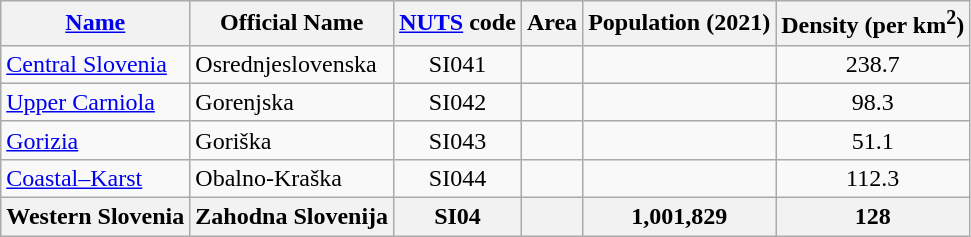<table class="wikitable" style="text-align:center;" style="font-size: 85%">
<tr>
<th><a href='#'>Name</a></th>
<th>Official Name</th>
<th><a href='#'>NUTS</a> code</th>
<th>Area</th>
<th>Population (2021)</th>
<th>Density (per km<sup>2</sup>)</th>
</tr>
<tr align="center">
<td align="left"><a href='#'>Central Slovenia</a></td>
<td align="left">Osrednjeslovenska</td>
<td>SI041</td>
<td></td>
<td></td>
<td>238.7</td>
</tr>
<tr align="center">
<td align="left"><a href='#'>Upper Carniola</a></td>
<td align="left">Gorenjska</td>
<td>SI042</td>
<td></td>
<td></td>
<td>98.3</td>
</tr>
<tr align="center">
<td align="left"><a href='#'>Gorizia</a></td>
<td align="left">Goriška</td>
<td>SI043</td>
<td></td>
<td></td>
<td>51.1</td>
</tr>
<tr align="center">
<td align="left"><a href='#'>Coastal–Karst</a></td>
<td align="left">Obalno-Kraška</td>
<td>SI044</td>
<td></td>
<td></td>
<td>112.3</td>
</tr>
<tr>
<th>Western Slovenia</th>
<th>Zahodna Slovenija</th>
<th>SI04</th>
<th></th>
<th>1,001,829</th>
<th>128</th>
</tr>
</table>
